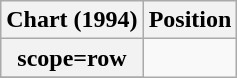<table class="wikitable sortable plainrowheaders" style="text-align:center">
<tr>
<th scope="col">Chart (1994)</th>
<th scope="col">Position</th>
</tr>
<tr>
<th>scope=row</th>
</tr>
<tr>
</tr>
</table>
